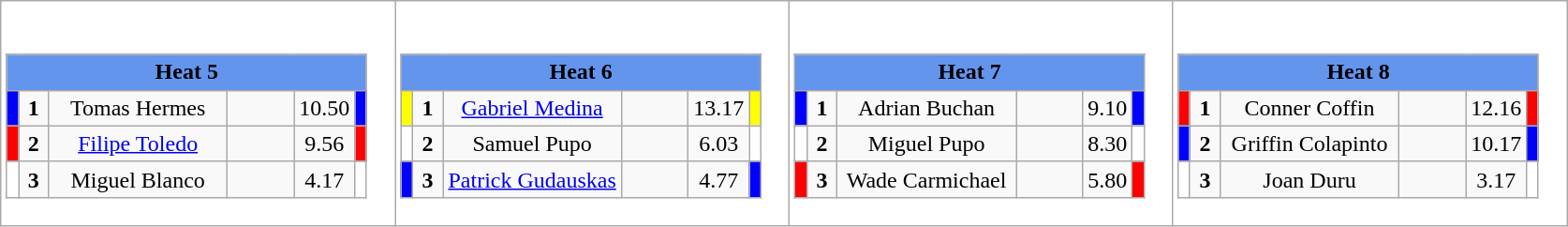<table class="wikitable" style="background:#fff;">
<tr>
<td><div><br><table class="wikitable">
<tr>
<td colspan="6"  style="text-align:center; background:#6495ed;"><strong>Heat 5</strong></td>
</tr>
<tr>
<td style="width:01px; background: #00f;"></td>
<td style="width:14px; text-align:center;"><strong>1</strong></td>
<td style="width:120px; text-align:center;">Tomas Hermes</td>
<td style="width:40px; text-align:center;"></td>
<td style="width:20px; text-align:center;">10.50</td>
<td style="width:01px; background: #00f;"></td>
</tr>
<tr>
<td style="width:01px; background: #f00;"></td>
<td style="width:14px; text-align:center;"><strong>2</strong></td>
<td style="width:120px; text-align:center;"><a href='#'>Filipe Toledo</a></td>
<td style="width:40px; text-align:center;"></td>
<td style="width:20px; text-align:center;">9.56</td>
<td style="width:01px; background: #f00;"></td>
</tr>
<tr>
<td style="width:01px; background: #fff;"></td>
<td style="width:14px; text-align:center;"><strong>3</strong></td>
<td style="width:120px; text-align:center;">Miguel Blanco</td>
<td style="width:40px; text-align:center;"></td>
<td style="width:20px; text-align:center;">4.17</td>
<td style="width:01px; background: #fff;"></td>
</tr>
</table>
</div></td>
<td><div><br><table class="wikitable">
<tr>
<td colspan="6"  style="text-align:center; background:#6495ed;"><strong>Heat 6</strong></td>
</tr>
<tr>
<td style="width:01px; background: #ff0;"></td>
<td style="width:14px; text-align:center;"><strong>1</strong></td>
<td style="width:120px; text-align:center;"><a href='#'>Gabriel Medina</a></td>
<td style="width:40px; text-align:center;"></td>
<td style="width:20px; text-align:center;">13.17</td>
<td style="width:01px; background: #ff0;"></td>
</tr>
<tr>
<td style="width:01px; background: #fff;"></td>
<td style="width:14px; text-align:center;"><strong>2</strong></td>
<td style="width:120px; text-align:center;">Samuel Pupo</td>
<td style="width:40px; text-align:center;"></td>
<td style="width:20px; text-align:center;">6.03</td>
<td style="width:01px; background: #fff;"></td>
</tr>
<tr>
<td style="width:01px; background: #00f;"></td>
<td style="width:14px; text-align:center;"><strong>3</strong></td>
<td style="width:120px; text-align:center;"><a href='#'>Patrick Gudauskas</a></td>
<td style="width:40px; text-align:center;"></td>
<td style="width:20px; text-align:center;">4.77</td>
<td style="width:01px; background: #00f;"></td>
</tr>
</table>
</div></td>
<td><div><br><table class="wikitable">
<tr>
<td colspan="6"  style="text-align:center; background:#6495ed;"><strong>Heat 7</strong></td>
</tr>
<tr>
<td style="width:01px; background: #00f;"></td>
<td style="width:14px; text-align:center;"><strong>1</strong></td>
<td style="width:120px; text-align:center;">Adrian Buchan</td>
<td style="width:40px; text-align:center;"></td>
<td style="width:20px; text-align:center;">9.10</td>
<td style="width:01px; background: #00f;"></td>
</tr>
<tr>
<td style="width:01px; background: #fff;"></td>
<td style="width:14px; text-align:center;"><strong>2</strong></td>
<td style="width:120px; text-align:center;">Miguel Pupo</td>
<td style="width:40px; text-align:center;"></td>
<td style="width:20px; text-align:center;">8.30</td>
<td style="width:01px; background: #fff;"></td>
</tr>
<tr>
<td style="width:01px; background: #f00;"></td>
<td style="width:14px; text-align:center;"><strong>3</strong></td>
<td style="width:120px; text-align:center;">Wade Carmichael</td>
<td style="width:40px; text-align:center;"></td>
<td style="width:20px; text-align:center;">5.80</td>
<td style="width:01px; background: #f00;"></td>
</tr>
</table>
</div></td>
<td><div><br><table class="wikitable">
<tr>
<td colspan="6"  style="text-align:center; background:#6495ed;"><strong>Heat 8</strong></td>
</tr>
<tr>
<td style="width:01px; background: #f00;"></td>
<td style="width:14px; text-align:center;"><strong>1</strong></td>
<td style="width:120px; text-align:center;">Conner Coffin</td>
<td style="width:40px; text-align:center;"></td>
<td style="width:20px; text-align:center;">12.16</td>
<td style="width:01px; background: #f00;"></td>
</tr>
<tr>
<td style="width:01px; background: #00f;"></td>
<td style="width:14px; text-align:center;"><strong>2</strong></td>
<td style="width:120px; text-align:center;">Griffin Colapinto</td>
<td style="width:40px; text-align:center;"></td>
<td style="width:20px; text-align:center;">10.17</td>
<td style="width:01px; background: #00f;"></td>
</tr>
<tr>
<td style="width:01px; background: #fff;"></td>
<td style="width:14px; text-align:center;"><strong>3</strong></td>
<td style="width:120px; text-align:center;">Joan Duru</td>
<td style="width:40px; text-align:center;"></td>
<td style="width:20px; text-align:center;">3.17</td>
<td style="width:01px; background: #fff;"></td>
</tr>
</table>
</div></td>
</tr>
</table>
